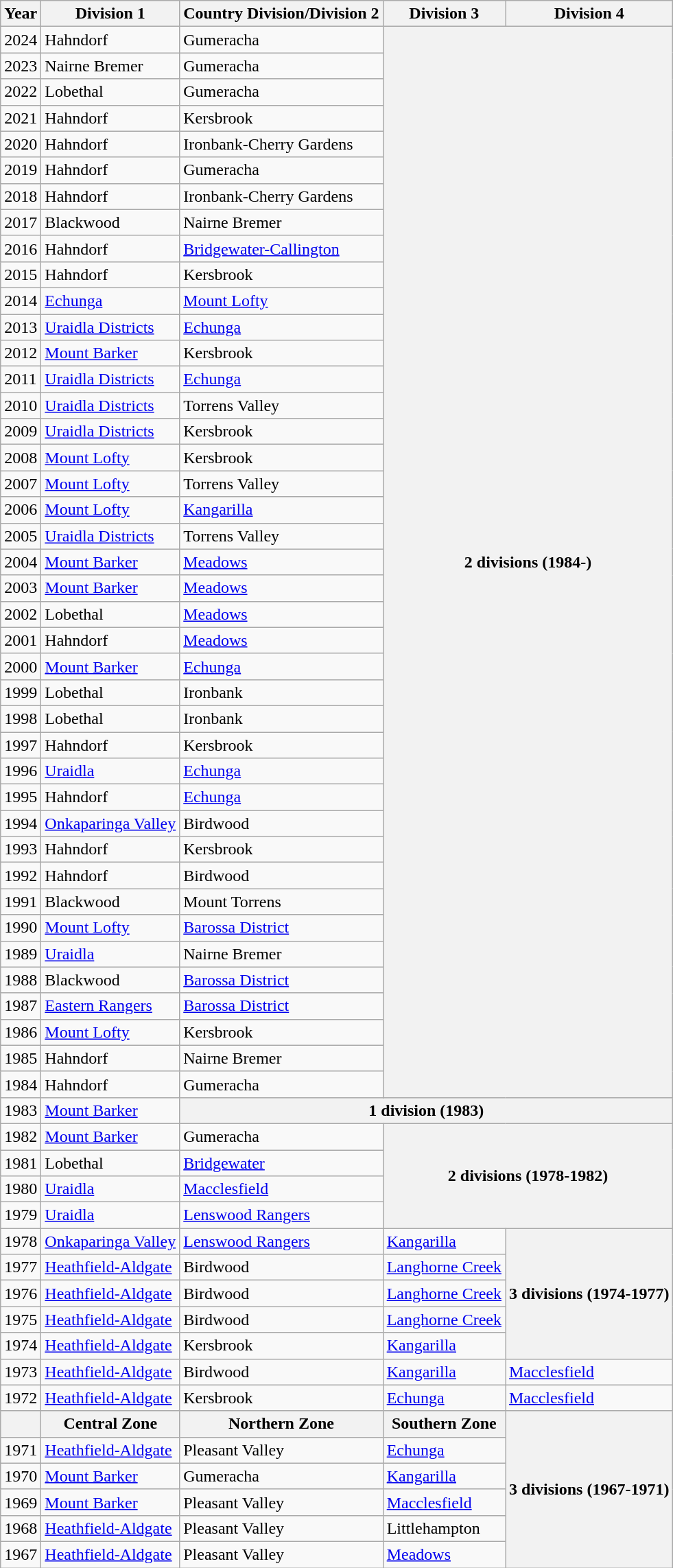<table class="wikitable sortable">
<tr>
<th>Year</th>
<th>Division 1</th>
<th>Country Division/Division 2</th>
<th>Division 3</th>
<th>Division 4</th>
</tr>
<tr>
<td>2024</td>
<td>Hahndorf</td>
<td>Gumeracha</td>
<th colspan="2" rowspan="41">2 divisions (1984-)</th>
</tr>
<tr>
<td>2023</td>
<td>Nairne Bremer</td>
<td>Gumeracha</td>
</tr>
<tr>
<td>2022</td>
<td>Lobethal</td>
<td>Gumeracha</td>
</tr>
<tr>
<td>2021</td>
<td>Hahndorf</td>
<td>Kersbrook</td>
</tr>
<tr>
<td>2020</td>
<td>Hahndorf</td>
<td>Ironbank-Cherry Gardens</td>
</tr>
<tr>
<td>2019</td>
<td>Hahndorf</td>
<td>Gumeracha</td>
</tr>
<tr>
<td>2018</td>
<td>Hahndorf</td>
<td>Ironbank-Cherry Gardens</td>
</tr>
<tr>
<td>2017</td>
<td>Blackwood</td>
<td>Nairne Bremer</td>
</tr>
<tr>
<td>2016</td>
<td>Hahndorf</td>
<td><a href='#'>Bridgewater-Callington</a></td>
</tr>
<tr>
<td>2015</td>
<td>Hahndorf</td>
<td>Kersbrook</td>
</tr>
<tr>
<td>2014</td>
<td><a href='#'>Echunga</a></td>
<td><a href='#'>Mount Lofty</a></td>
</tr>
<tr>
<td>2013</td>
<td><a href='#'>Uraidla Districts</a></td>
<td><a href='#'>Echunga</a></td>
</tr>
<tr>
<td>2012</td>
<td><a href='#'>Mount Barker</a></td>
<td>Kersbrook</td>
</tr>
<tr>
<td>2011</td>
<td><a href='#'>Uraidla Districts</a></td>
<td><a href='#'>Echunga</a></td>
</tr>
<tr>
<td>2010</td>
<td><a href='#'>Uraidla Districts</a></td>
<td>Torrens Valley</td>
</tr>
<tr>
<td>2009</td>
<td><a href='#'>Uraidla Districts</a></td>
<td>Kersbrook</td>
</tr>
<tr>
<td>2008</td>
<td><a href='#'>Mount Lofty</a></td>
<td>Kersbrook</td>
</tr>
<tr>
<td>2007</td>
<td><a href='#'>Mount Lofty</a></td>
<td>Torrens Valley</td>
</tr>
<tr>
<td>2006</td>
<td><a href='#'>Mount Lofty</a></td>
<td><a href='#'>Kangarilla</a></td>
</tr>
<tr>
<td>2005</td>
<td><a href='#'>Uraidla Districts</a></td>
<td>Torrens Valley</td>
</tr>
<tr>
<td>2004</td>
<td><a href='#'>Mount Barker</a></td>
<td><a href='#'>Meadows</a></td>
</tr>
<tr>
<td>2003</td>
<td><a href='#'>Mount Barker</a></td>
<td><a href='#'>Meadows</a></td>
</tr>
<tr>
<td>2002</td>
<td>Lobethal</td>
<td><a href='#'>Meadows</a></td>
</tr>
<tr>
<td>2001</td>
<td>Hahndorf</td>
<td><a href='#'>Meadows</a></td>
</tr>
<tr>
<td>2000</td>
<td><a href='#'>Mount Barker</a></td>
<td><a href='#'>Echunga</a></td>
</tr>
<tr>
<td>1999</td>
<td>Lobethal</td>
<td>Ironbank</td>
</tr>
<tr>
<td>1998</td>
<td>Lobethal</td>
<td>Ironbank</td>
</tr>
<tr>
<td>1997</td>
<td>Hahndorf</td>
<td>Kersbrook</td>
</tr>
<tr>
<td>1996</td>
<td><a href='#'>Uraidla</a></td>
<td><a href='#'>Echunga</a></td>
</tr>
<tr>
<td>1995</td>
<td>Hahndorf</td>
<td><a href='#'>Echunga</a></td>
</tr>
<tr>
<td>1994</td>
<td><a href='#'>Onkaparinga Valley</a></td>
<td>Birdwood</td>
</tr>
<tr>
<td>1993</td>
<td>Hahndorf</td>
<td>Kersbrook</td>
</tr>
<tr>
<td>1992</td>
<td>Hahndorf</td>
<td>Birdwood</td>
</tr>
<tr>
<td>1991</td>
<td>Blackwood</td>
<td>Mount Torrens</td>
</tr>
<tr>
<td>1990</td>
<td><a href='#'>Mount Lofty</a></td>
<td><a href='#'>Barossa District</a></td>
</tr>
<tr>
<td>1989</td>
<td><a href='#'>Uraidla</a></td>
<td>Nairne Bremer</td>
</tr>
<tr>
<td>1988</td>
<td>Blackwood</td>
<td><a href='#'>Barossa District</a></td>
</tr>
<tr>
<td>1987</td>
<td><a href='#'>Eastern Rangers</a></td>
<td><a href='#'>Barossa District</a></td>
</tr>
<tr>
<td>1986</td>
<td><a href='#'>Mount Lofty</a></td>
<td>Kersbrook</td>
</tr>
<tr>
<td>1985</td>
<td>Hahndorf</td>
<td>Nairne Bremer</td>
</tr>
<tr>
<td>1984</td>
<td>Hahndorf</td>
<td>Gumeracha</td>
</tr>
<tr>
<td>1983</td>
<td><a href='#'>Mount Barker</a></td>
<th colspan="3">1 division (1983)</th>
</tr>
<tr>
<td>1982</td>
<td><a href='#'>Mount Barker</a></td>
<td>Gumeracha</td>
<th colspan="2" rowspan="4">2 divisions (1978-1982)</th>
</tr>
<tr>
<td>1981</td>
<td>Lobethal</td>
<td><a href='#'>Bridgewater</a></td>
</tr>
<tr>
<td>1980</td>
<td><a href='#'>Uraidla</a></td>
<td><a href='#'>Macclesfield</a></td>
</tr>
<tr>
<td>1979</td>
<td><a href='#'>Uraidla</a></td>
<td><a href='#'>Lenswood Rangers</a></td>
</tr>
<tr>
<td>1978</td>
<td><a href='#'>Onkaparinga Valley</a></td>
<td><a href='#'>Lenswood Rangers</a></td>
<td><a href='#'>Kangarilla</a></td>
<th rowspan="5">3 divisions (1974-1977)</th>
</tr>
<tr>
<td>1977</td>
<td><a href='#'>Heathfield-Aldgate</a></td>
<td>Birdwood</td>
<td><a href='#'>Langhorne Creek</a></td>
</tr>
<tr>
<td>1976</td>
<td><a href='#'>Heathfield-Aldgate</a></td>
<td>Birdwood</td>
<td><a href='#'>Langhorne Creek</a></td>
</tr>
<tr>
<td>1975</td>
<td><a href='#'>Heathfield-Aldgate</a></td>
<td>Birdwood</td>
<td><a href='#'>Langhorne Creek</a></td>
</tr>
<tr>
<td>1974</td>
<td><a href='#'>Heathfield-Aldgate</a></td>
<td>Kersbrook</td>
<td><a href='#'>Kangarilla</a></td>
</tr>
<tr>
<td>1973</td>
<td><a href='#'>Heathfield-Aldgate</a></td>
<td>Birdwood</td>
<td><a href='#'>Kangarilla</a></td>
<td><a href='#'>Macclesfield</a></td>
</tr>
<tr>
<td>1972</td>
<td><a href='#'>Heathfield-Aldgate</a></td>
<td>Kersbrook</td>
<td><a href='#'>Echunga</a></td>
<td><a href='#'>Macclesfield</a></td>
</tr>
<tr>
<th></th>
<th>Central Zone</th>
<th>Northern Zone</th>
<th>Southern Zone</th>
<th rowspan="6">3 divisions (1967-1971)</th>
</tr>
<tr>
<td>1971</td>
<td><a href='#'>Heathfield-Aldgate</a></td>
<td>Pleasant Valley</td>
<td><a href='#'>Echunga</a></td>
</tr>
<tr>
<td>1970</td>
<td><a href='#'>Mount Barker</a></td>
<td>Gumeracha</td>
<td><a href='#'>Kangarilla</a></td>
</tr>
<tr>
<td>1969</td>
<td><a href='#'>Mount Barker</a></td>
<td>Pleasant Valley</td>
<td><a href='#'>Macclesfield</a></td>
</tr>
<tr>
<td>1968</td>
<td><a href='#'>Heathfield-Aldgate</a></td>
<td>Pleasant Valley</td>
<td>Littlehampton</td>
</tr>
<tr>
<td>1967</td>
<td><a href='#'>Heathfield-Aldgate</a></td>
<td>Pleasant Valley</td>
<td><a href='#'>Meadows</a></td>
</tr>
</table>
